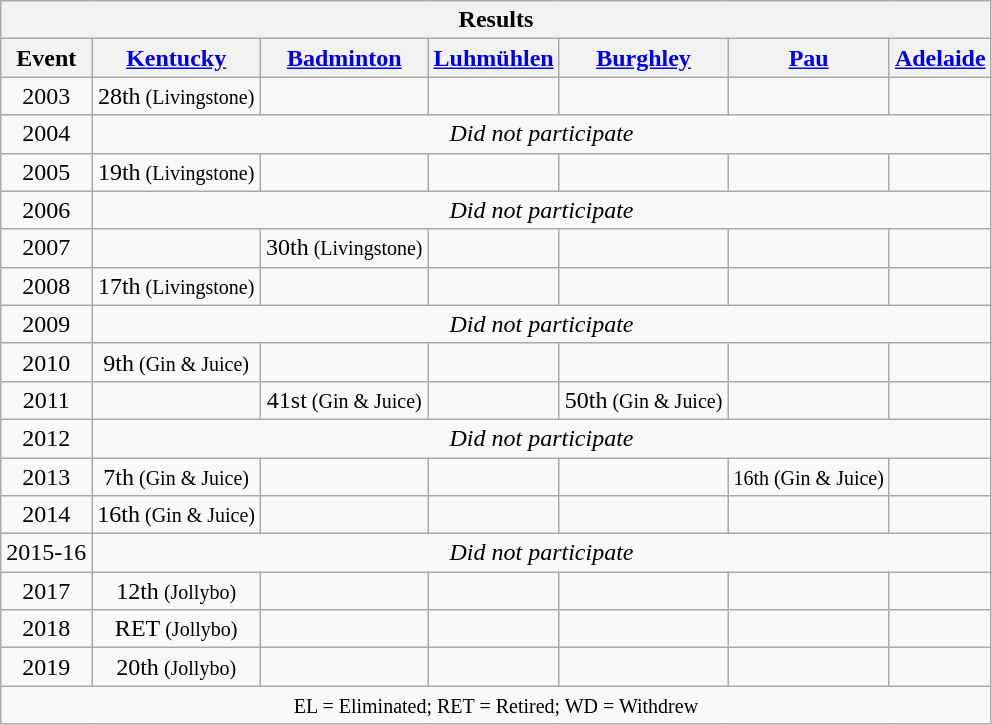<table class="wikitable" style="text-align:center">
<tr>
<th colspan=13 align=center><strong>Results</strong></th>
</tr>
<tr>
<th>Event</th>
<th><a href='#'>Kentucky</a></th>
<th><a href='#'>Badminton</a></th>
<th><a href='#'>Luhmühlen</a></th>
<th><a href='#'>Burghley</a></th>
<th><a href='#'>Pau</a></th>
<th><a href='#'>Adelaide</a></th>
</tr>
<tr>
<td>2003</td>
<td>28th<small> (Livingstone)</small></td>
<td></td>
<td></td>
<td></td>
<td></td>
<td></td>
</tr>
<tr>
<td>2004</td>
<td colspan="6"><em>Did not participate</em></td>
</tr>
<tr>
<td>2005</td>
<td>19th<small> (Livingstone)</small></td>
<td></td>
<td></td>
<td></td>
<td></td>
<td></td>
</tr>
<tr>
<td>2006</td>
<td colspan="6"><em>Did not participate</em></td>
</tr>
<tr>
<td>2007</td>
<td></td>
<td>30th<small> (Livingstone)</small></td>
<td></td>
<td></td>
<td></td>
<td></td>
</tr>
<tr>
<td>2008</td>
<td>17th<small> (Livingstone)</small></td>
<td></td>
<td></td>
<td></td>
<td></td>
<td></td>
</tr>
<tr>
<td>2009</td>
<td colspan="6"><em>Did not participate</em></td>
</tr>
<tr>
<td>2010</td>
<td>9th<small> (Gin & Juice)</small></td>
<td></td>
<td></td>
<td></td>
<td></td>
<td></td>
</tr>
<tr>
<td>2011</td>
<td></td>
<td>41st<small> (Gin & Juice)</small></td>
<td></td>
<td>50th<small> (Gin & Juice)</small></td>
<td></td>
<td></td>
</tr>
<tr>
<td>2012</td>
<td colspan="6"><em>Did not participate</em></td>
</tr>
<tr>
<td>2013</td>
<td>7th<small> (Gin & Juice)</small></td>
<td></td>
<td></td>
<td></td>
<td><small>16th (Gin & Juice)</small></td>
<td></td>
</tr>
<tr>
<td>2014</td>
<td>16th<small> (Gin & Juice)</small></td>
<td></td>
<td></td>
<td></td>
<td></td>
<td></td>
</tr>
<tr>
<td>2015-16</td>
<td colspan="6"><em>Did not participate</em></td>
</tr>
<tr>
<td>2017</td>
<td>12th<small> (Jollybo)</small></td>
<td></td>
<td></td>
<td></td>
<td></td>
<td></td>
</tr>
<tr>
<td>2018</td>
<td>RET<small> (Jollybo)</small></td>
<td></td>
<td></td>
<td></td>
<td></td>
<td></td>
</tr>
<tr>
<td>2019</td>
<td>20th<small> (Jollybo)</small></td>
<td></td>
<td></td>
<td></td>
<td></td>
<td></td>
</tr>
<tr>
<td colspan=13 align=center><small> EL = Eliminated; RET = Retired; WD = Withdrew </small></td>
</tr>
</table>
